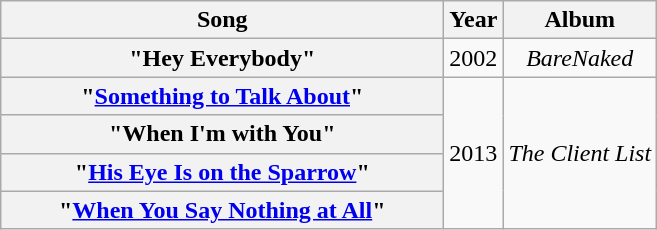<table class="wikitable plainrowheaders" style="text-align:center;" border="1">
<tr>
<th scope="col" style="width:18em;">Song</th>
<th scope="col">Year</th>
<th scope="col">Album</th>
</tr>
<tr>
<th scope="row">"Hey Everybody"</th>
<td>2002</td>
<td><em>BareNaked</em></td>
</tr>
<tr>
<th scope="row">"<a href='#'>Something to Talk About</a>"</th>
<td rowspan=4>2013</td>
<td rowspan=4><em>The Client List</em></td>
</tr>
<tr>
<th scope="row">"When I'm with You"</th>
</tr>
<tr>
<th scope="row">"<a href='#'>His Eye Is on the Sparrow</a>"</th>
</tr>
<tr>
<th scope="row">"<a href='#'>When You Say Nothing at All</a>"</th>
</tr>
</table>
